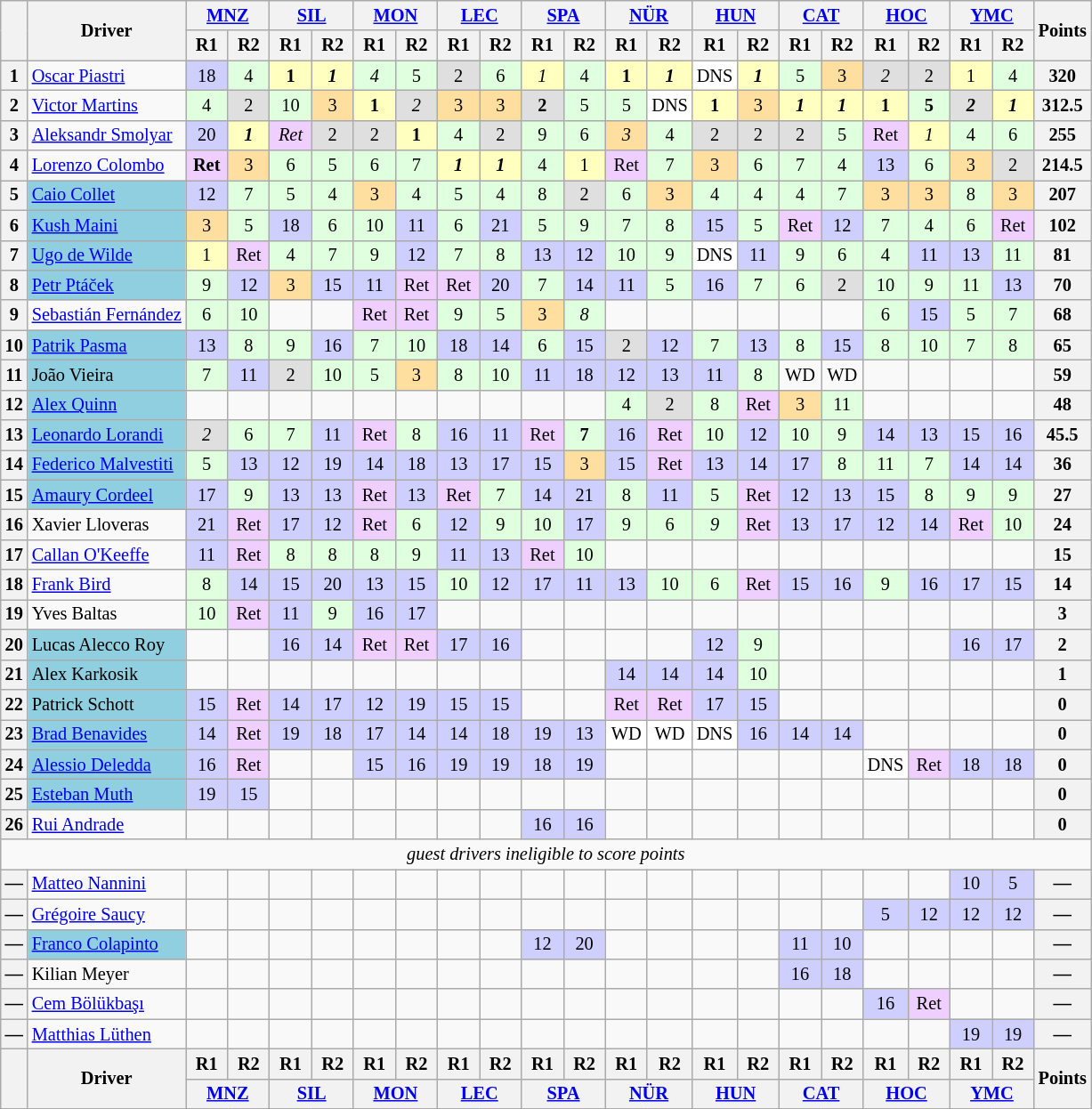<table class="wikitable" style="font-size:85%; text-align:center">
<tr valign="top">
<th rowspan="2" valign="middle"></th>
<th rowspan="2" valign="middle">Driver</th>
<th colspan=2><a href='#'>MNZ</a><br></th>
<th colspan=2><a href='#'>SIL</a><br></th>
<th colspan=2><a href='#'>MON</a><br></th>
<th colspan=2><a href='#'>LEC</a><br></th>
<th colspan=2><a href='#'>SPA</a><br></th>
<th colspan=2><a href='#'>NÜR</a><br></th>
<th colspan=2><a href='#'>HUN</a><br></th>
<th colspan=2><a href='#'>CAT</a><br></th>
<th colspan=2><a href='#'>HOC</a><br></th>
<th colspan=2><a href='#'>YMC</a><br></th>
<th rowspan="2" valign="middle">Points</th>
</tr>
<tr>
<th width=25>R1</th>
<th width=25>R2</th>
<th width=25>R1</th>
<th width=25>R2</th>
<th width=25>R1</th>
<th width=25>R2</th>
<th width=25>R1</th>
<th width=25>R2</th>
<th width=25>R1</th>
<th width=25>R2</th>
<th width=25>R1</th>
<th width=25>R2</th>
<th width=25>R1</th>
<th width=25>R2</th>
<th width=25>R1</th>
<th width=25>R2</th>
<th width=25>R1</th>
<th width=25>R2</th>
<th width=25>R1</th>
<th width=25>R2</th>
</tr>
<tr>
<th>1</th>
<td align=left> <a href='#'>Oscar Piastri</a></td>
<td style="background:#cfcfff;">18</td>
<td style="background:#dfffdf;">4</td>
<td style="background:#ffffbf;"><strong>1</strong></td>
<td style="background:#ffffbf;"><strong><em>1</em></strong></td>
<td style="background:#dfffdf;"><em>4</em></td>
<td style="background:#dfffdf;">5</td>
<td style="background:#dfdfdf;">2</td>
<td style="background:#dfffdf;">6</td>
<td style="background:#ffffbf;"><em>1</em></td>
<td style="background:#dfffdf;">4</td>
<td style="background:#ffffbf;"><strong>1</strong></td>
<td style="background:#ffffbf;"><strong><em>1</em></strong></td>
<td style="background:#ffffff;">DNS</td>
<td style="background:#ffffbf;"><strong><em>1</em></strong></td>
<td style="background:#dfffdf;">5</td>
<td style="background:#ffdf9f;">3</td>
<td style="background:#dfdfdf;"><em>2</em></td>
<td style="background:#dfdfdf;">2</td>
<td style="background:#ffffbf;">1</td>
<td style="background:#dfffdf;">4</td>
<th>320</th>
</tr>
<tr>
<th>2</th>
<td align=left> <a href='#'>Victor Martins</a></td>
<td style="background:#dfffdf;">4</td>
<td style="background:#dfdfdf;">2</td>
<td style="background:#dfffdf;">10</td>
<td style="background:#ffdf9f;">3</td>
<td style="background:#ffffbf;"><strong>1</strong></td>
<td style="background:#dfdfdf;"><em>2</em></td>
<td style="background:#ffdf9f;">3</td>
<td style="background:#ffdf9f;">3</td>
<td style="background:#dfdfdf;"><strong>2</strong></td>
<td style="background:#dfffdf;">5</td>
<td style="background:#dfffdf;">5</td>
<td style="background:#ffffff;">DNS</td>
<td style="background:#ffffbf;"><strong>1</strong></td>
<td style="background:#ffdf9f;">3</td>
<td style="background:#ffffbf;"><strong><em>1</em></strong></td>
<td style="background:#ffffbf;"><strong><em>1</em></strong></td>
<td style="background:#ffffbf;"><strong>1</strong></td>
<td style="background:#dfffdf;"><strong>5</strong></td>
<td style="background:#dfdfdf;"><strong><em>2</em></strong></td>
<td style="background:#ffffbf;"><strong><em>1</em></strong></td>
<th>312.5</th>
</tr>
<tr>
<th>3</th>
<td align=left> <a href='#'>Aleksandr Smolyar</a></td>
<td style="background:#cfcfff;">20</td>
<td style="background:#ffffbf;"><strong><em>1</em></strong></td>
<td style="background:#efcfff;"><em>Ret</em></td>
<td style="background:#dfdfdf;">2</td>
<td style="background:#dfdfdf;">2</td>
<td style="background:#ffffbf;"><strong>1</strong></td>
<td style="background:#dfffdf;">4</td>
<td style="background:#dfdfdf;">2</td>
<td style="background:#dfffdf;">9</td>
<td style="background:#dfffdf;">6</td>
<td style="background:#ffdf9f;"><em>3</em></td>
<td style="background:#dfffdf;">4</td>
<td style="background:#dfdfdf;">2</td>
<td style="background:#dfdfdf;">2</td>
<td style="background:#dfdfdf;">2</td>
<td style="background:#dfffdf;">5</td>
<td style="background:#efcfff;">Ret</td>
<td style="background:#ffffbf;"><em>1</em></td>
<td style="background:#dfffdf;">4</td>
<td style="background:#dfffdf;">6</td>
<th>255</th>
</tr>
<tr>
<th>4</th>
<td align=left> <a href='#'>Lorenzo Colombo</a></td>
<td style="background:#efcfff;"><strong>Ret</strong></td>
<td style="background:#ffdf9f;">3</td>
<td style="background:#dfffdf;">6</td>
<td style="background:#dfffdf;">5</td>
<td style="background:#dfffdf;">6</td>
<td style="background:#dfffdf;">7</td>
<td style="background:#ffffbf;"><strong><em>1</em></strong></td>
<td style="background:#ffffbf;"><strong><em>1</em></strong></td>
<td style="background:#dfffdf;">4</td>
<td style="background:#ffffbf;">1</td>
<td style="background:#efcfff;">Ret</td>
<td style="background:#dfffdf;">7</td>
<td style="background:#ffdf9f;">3</td>
<td style="background:#dfffdf;">6</td>
<td style="background:#dfffdf;">7</td>
<td style="background:#dfffdf;">4</td>
<td style="background:#cfcfff;">13</td>
<td style="background:#dfffdf;">6</td>
<td style="background:#ffdf9f;">3</td>
<td style="background:#dfdfdf;">2</td>
<th>214.5</th>
</tr>
<tr>
<th>5</th>
<td align=left style="background:#8FCFDF;"> <a href='#'>Caio Collet</a></td>
<td style="background:#cfcfff;">12</td>
<td style="background:#dfffdf;">7</td>
<td style="background:#dfffdf;">5</td>
<td style="background:#dfffdf;">4</td>
<td style="background:#ffdf9f;">3</td>
<td style="background:#dfffdf;">4</td>
<td style="background:#dfffdf;">5</td>
<td style="background:#dfffdf;">4</td>
<td style="background:#dfffdf;">8</td>
<td style="background:#dfdfdf;">2</td>
<td style="background:#dfffdf;">6</td>
<td style="background:#ffdf9f;">3</td>
<td style="background:#dfffdf;">4</td>
<td style="background:#dfffdf;">4</td>
<td style="background:#dfffdf;">4</td>
<td style="background:#dfffdf;">7</td>
<td style="background:#ffdf9f;">3</td>
<td style="background:#ffdf9f;">3</td>
<td style="background:#dfffdf;">8</td>
<td style="background:#ffdf9f;">3</td>
<th>207</th>
</tr>
<tr>
<th>6</th>
<td align="left" style="background:#8FCFDF;"> <a href='#'>Kush Maini</a></td>
<td style="background:#ffdf9f;">3</td>
<td style="background:#dfffdf;">5</td>
<td style="background:#cfcfff;">18</td>
<td style="background:#dfffdf;">6</td>
<td style="background:#dfffdf;">10</td>
<td style="background:#cfcfff;">11</td>
<td style="background:#dfffdf;">6</td>
<td style="background:#cfcfff;">21</td>
<td style="background:#dfffdf;">5</td>
<td style="background:#dfffdf;">9</td>
<td style="background:#dfffdf;">7</td>
<td style="background:#dfffdf;">8</td>
<td style="background:#cfcfff;">15</td>
<td style="background:#dfffdf;">5</td>
<td style="background:#efcfff;">Ret</td>
<td style="background:#cfcfff;">12</td>
<td style="background:#dfffdf;">7</td>
<td style="background:#dfffdf;">4</td>
<td style="background:#dfffdf;">6</td>
<td style="background:#efcfff;">Ret</td>
<th>102</th>
</tr>
<tr>
<th>7</th>
<td align="left" style="background:#8FCFDF;"> <a href='#'>Ugo de Wilde</a></td>
<td style="background:#ffffbf;">1</td>
<td style="background:#efcfff;">Ret</td>
<td style="background:#dfffdf;">4</td>
<td style="background:#dfffdf;">7</td>
<td style="background:#dfffdf;">9</td>
<td style="background:#cfcfff;">12</td>
<td style="background:#dfffdf;">7</td>
<td style="background:#dfffdf;">8</td>
<td style="background:#cfcfff;">13</td>
<td style="background:#cfcfff;">12</td>
<td style="background:#dfffdf;">10</td>
<td style="background:#dfffdf;">9</td>
<td style="background:#ffffff;">DNS</td>
<td style="background:#cfcfff;">11</td>
<td style="background:#dfffdf;">9</td>
<td style="background:#dfffdf;">6</td>
<td style="background:#dfffdf;">4</td>
<td style="background:#cfcfff;">11</td>
<td style="background:#cfcfff;">13</td>
<td style="background:#dfffdf;">11</td>
<th>81</th>
</tr>
<tr>
<th>8</th>
<td align=left style="background:#8FCFDF;"> <a href='#'>Petr Ptáček</a></td>
<td style="background:#dfffdf;">9</td>
<td style="background:#cfcfff;">12</td>
<td style="background:#ffdf9f;">3</td>
<td style="background:#cfcfff;">15</td>
<td style="background:#cfcfff;">11</td>
<td style="background:#efcfff;">Ret</td>
<td style="background:#efcfff;">Ret</td>
<td style="background:#cfcfff;">20</td>
<td style="background:#dfffdf;">7</td>
<td style="background:#cfcfff;">14</td>
<td style="background:#cfcfff;">11</td>
<td style="background:#dfffdf;">5</td>
<td style="background:#cfcfff;">16</td>
<td style="background:#dfffdf;">7</td>
<td style="background:#dfffdf;">6</td>
<td style="background:#dfdfdf;">2</td>
<td style="background:#dfffdf;">10</td>
<td style="background:#dfffdf;">9</td>
<td style="background:#dfffdf;">11</td>
<td style="background:#cfcfff;">13</td>
<th>70</th>
</tr>
<tr>
<th>9</th>
<td align="left" nowrap> <a href='#'>Sebastián Fernández</a></td>
<td style="background:#dfffdf;">6</td>
<td style="background:#dfffdf;">10</td>
<td></td>
<td></td>
<td style="background:#efcfff;">Ret</td>
<td style="background:#efcfff;">Ret</td>
<td style="background:#dfffdf;">9</td>
<td style="background:#dfffdf;">5</td>
<td style="background:#ffdf9f;">3</td>
<td style="background:#dfffdf;"><em>8</em></td>
<td></td>
<td></td>
<td></td>
<td></td>
<td></td>
<td></td>
<td style="background:#dfffdf;">6</td>
<td style="background:#cfcfff;">15</td>
<td style="background:#dfffdf;">5</td>
<td style="background:#dfffdf;">7</td>
<th>68</th>
</tr>
<tr>
<th>10</th>
<td align="left" style="background:#8FCFDF;"> <a href='#'>Patrik Pasma</a></td>
<td style="background:#cfcfff;">13</td>
<td style="background:#dfffdf;">8</td>
<td style="background:#dfffdf;">9</td>
<td style="background:#cfcfff;">16</td>
<td style="background:#dfffdf;">7</td>
<td style="background:#dfffdf;">10</td>
<td style="background:#cfcfff;">18</td>
<td style="background:#cfcfff;">14</td>
<td style="background:#dfffdf;">6</td>
<td style="background:#cfcfff;">15</td>
<td style="background:#dfdfdf;">2</td>
<td style="background:#cfcfff;">12</td>
<td style="background:#dfffdf;">7</td>
<td style="background:#cfcfff;">13</td>
<td style="background:#dfffdf;">8</td>
<td style="background:#cfcfff;">15</td>
<td style="background:#dfffdf;">8</td>
<td style="background:#dfffdf;">10</td>
<td style="background:#dfffdf;">7</td>
<td style="background:#dfffdf;">8</td>
<th>65</th>
</tr>
<tr>
<th>11</th>
<td align=left style="background:#8FCFDF;"> João Vieira</td>
<td style="background:#dfffdf;">7</td>
<td style="background:#cfcfff;">11</td>
<td style="background:#dfdfdf;">2</td>
<td style="background:#dfffdf;">10</td>
<td style="background:#dfffdf;">5</td>
<td style="background:#ffdf9f;">3</td>
<td style="background:#dfffdf;">8</td>
<td style="background:#dfffdf;">10</td>
<td style="background:#cfcfff;">11</td>
<td style="background:#cfcfff;">18</td>
<td style="background:#cfcfff;">12</td>
<td style="background:#cfcfff;">13</td>
<td style="background:#cfcfff;">11</td>
<td style="background:#dfffdf;">8</td>
<td>WD</td>
<td>WD</td>
<td></td>
<td></td>
<td></td>
<td></td>
<th>59</th>
</tr>
<tr>
<th>12</th>
<td align="left" style="background:#8FCFDF;"> <a href='#'>Alex Quinn</a></td>
<td></td>
<td></td>
<td></td>
<td></td>
<td></td>
<td></td>
<td></td>
<td></td>
<td></td>
<td></td>
<td style="background:#dfffdf;">4</td>
<td style="background:#dfdfdf;">2</td>
<td style="background:#dfffdf;">8</td>
<td style="background:#efcfff;">Ret</td>
<td style="background:#ffdf9f;">3</td>
<td style="background:#dfffdf;">11</td>
<td></td>
<td></td>
<td></td>
<td></td>
<th>48</th>
</tr>
<tr>
<th>13</th>
<td align="left" style="background:#8FCFDF;"> <a href='#'>Leonardo Lorandi</a></td>
<td style="background:#dfdfdf;"><em>2</em></td>
<td style="background:#dfffdf;">6</td>
<td style="background:#dfffdf;">7</td>
<td style="background:#cfcfff;">11</td>
<td style="background:#efcfff;">Ret</td>
<td style="background:#dfffdf;">8</td>
<td style="background:#cfcfff;">16</td>
<td style="background:#cfcfff;">11</td>
<td style="background:#efcfff;">Ret</td>
<td style="background:#dfffdf;"><strong>7</strong></td>
<td style="background:#cfcfff;">16</td>
<td style="background:#efcfff;">Ret</td>
<td style="background:#dfffdf;">10</td>
<td style="background:#cfcfff;">12</td>
<td style="background:#dfffdf;">10</td>
<td style="background:#dfffdf;">9</td>
<td style="background:#cfcfff;">14</td>
<td style="background:#cfcfff;">13</td>
<td style="background:#cfcfff;">15</td>
<td style="background:#cfcfff;">16</td>
<th>45.5</th>
</tr>
<tr>
<th>14</th>
<td align=left style="background:#8FCFDF;"> <a href='#'>Federico Malvestiti</a></td>
<td style="background:#dfffdf;">5</td>
<td style="background:#cfcfff;">13</td>
<td style="background:#cfcfff;">12</td>
<td style="background:#cfcfff;">19</td>
<td style="background:#cfcfff;">14</td>
<td style="background:#cfcfff;">18</td>
<td style="background:#cfcfff;">13</td>
<td style="background:#cfcfff;">17</td>
<td style="background:#cfcfff;">15</td>
<td style="background:#ffdf9f;">3</td>
<td style="background:#cfcfff;">15</td>
<td style="background:#efcfff;">Ret</td>
<td style="background:#cfcfff;">13</td>
<td style="background:#cfcfff;">14</td>
<td style="background:#cfcfff;">17</td>
<td style="background:#dfffdf;">8</td>
<td style="background:#dfffdf;">11</td>
<td style="background:#dfffdf;">7</td>
<td style="background:#cfcfff;">14</td>
<td style="background:#cfcfff;">14</td>
<th>36</th>
</tr>
<tr>
<th>15</th>
<td align=left style="background:#8FCFDF;"> <a href='#'>Amaury Cordeel</a></td>
<td style="background:#cfcfff;">17</td>
<td style="background:#dfffdf;">9</td>
<td style="background:#cfcfff;">13</td>
<td style="background:#cfcfff;">13</td>
<td style="background:#efcfff;">Ret</td>
<td style="background:#cfcfff;">13</td>
<td style="background:#efcfff;">Ret</td>
<td style="background:#dfffdf;">7</td>
<td style="background:#cfcfff;">14</td>
<td style="background:#cfcfff;">21</td>
<td style="background:#dfffdf;">8</td>
<td style="background:#cfcfff;">11</td>
<td style="background:#dfffdf;">5</td>
<td style="background:#efcfff;">Ret</td>
<td style="background:#cfcfff;">12</td>
<td style="background:#cfcfff;">13</td>
<td style="background:#cfcfff;">15</td>
<td style="background:#dfffdf;">8</td>
<td style="background:#dfffdf;">9</td>
<td style="background:#dfffdf;">9</td>
<th>27</th>
</tr>
<tr>
<th>16</th>
<td align=left> Xavier Lloveras</td>
<td style="background:#cfcfff;">21</td>
<td style="background:#efcfff;">Ret</td>
<td style="background:#cfcfff;">17</td>
<td style="background:#cfcfff;">12</td>
<td style="background:#efcfff;">Ret</td>
<td style="background:#dfffdf;">6</td>
<td style="background:#cfcfff;">12</td>
<td style="background:#dfffdf;">9</td>
<td style="background:#dfffdf;">10</td>
<td style="background:#cfcfff;">17</td>
<td style="background:#dfffdf;">9</td>
<td style="background:#dfffdf;">6</td>
<td style="background:#dfffdf;"><em>9</em></td>
<td style="background:#efcfff;">Ret</td>
<td style="background:#cfcfff;">13</td>
<td style="background:#cfcfff;">17</td>
<td style="background:#cfcfff;">12</td>
<td style="background:#cfcfff;">14</td>
<td style="background:#efcfff;">Ret</td>
<td style="background:#dfffdf;">10</td>
<th>24</th>
</tr>
<tr>
<th>17</th>
<td align=left> <a href='#'>Callan O'Keeffe</a></td>
<td style="background:#cfcfff;">11</td>
<td style="background:#efcfff;">Ret</td>
<td style="background:#dfffdf;">8</td>
<td style="background:#dfffdf;">8</td>
<td style="background:#dfffdf;">8</td>
<td style="background:#dfffdf;">9</td>
<td style="background:#cfcfff;">11</td>
<td style="background:#cfcfff;">13</td>
<td style="background:#efcfff;">Ret</td>
<td style="background:#dfffdf;">10</td>
<td></td>
<td></td>
<td></td>
<td></td>
<td></td>
<td></td>
<td></td>
<td></td>
<td></td>
<td></td>
<th>15</th>
</tr>
<tr>
<th>18</th>
<td align=left> <a href='#'>Frank Bird</a></td>
<td style="background:#dfffdf;">8</td>
<td style="background:#cfcfff;">14</td>
<td style="background:#cfcfff;">15</td>
<td style="background:#cfcfff;">20</td>
<td style="background:#cfcfff;">13</td>
<td style="background:#cfcfff;">15</td>
<td style="background:#dfffdf;">10</td>
<td style="background:#cfcfff;">12</td>
<td style="background:#cfcfff;">17</td>
<td style="background:#cfcfff;">11</td>
<td style="background:#cfcfff;">13</td>
<td style="background:#dfffdf;">10</td>
<td style="background:#dfffdf;">6</td>
<td style="background:#efcfff;">Ret</td>
<td style="background:#cfcfff;">15</td>
<td style="background:#cfcfff;">16</td>
<td style="background:#dfffdf;">9</td>
<td style="background:#cfcfff;">16</td>
<td style="background:#cfcfff;">17</td>
<td style="background:#cfcfff;">15</td>
<th>14</th>
</tr>
<tr>
<th>19</th>
<td align="left"> Yves Baltas</td>
<td style="background:#dfffdf;">10</td>
<td style="background:#efcfff;">Ret</td>
<td style="background:#cfcfff;">11</td>
<td style="background:#dfffdf;">9</td>
<td style="background:#cfcfff;">16</td>
<td style="background:#cfcfff;">17</td>
<td></td>
<td></td>
<td></td>
<td></td>
<td></td>
<td></td>
<td></td>
<td></td>
<td></td>
<td></td>
<td></td>
<td></td>
<td></td>
<td></td>
<th>3</th>
</tr>
<tr>
<th>20</th>
<td align="left" style="background:#8FCFDF;"> Lucas Alecco Roy</td>
<td></td>
<td></td>
<td style="background:#cfcfff;">16</td>
<td style="background:#cfcfff;">14</td>
<td style="background:#efcfff;">Ret</td>
<td style="background:#efcfff;">Ret</td>
<td style="background:#cfcfff;">17</td>
<td style="background:#cfcfff;">16</td>
<td></td>
<td></td>
<td></td>
<td></td>
<td style="background:#cfcfff;">12</td>
<td style="background:#dfffdf;">9</td>
<td></td>
<td></td>
<td></td>
<td></td>
<td style="background:#cfcfff;">16</td>
<td style="background:#cfcfff;">17</td>
<th>2</th>
</tr>
<tr>
<th>21</th>
<td align="left" style="background:#8FCFDF;"> Alex Karkosik</td>
<td></td>
<td></td>
<td></td>
<td></td>
<td></td>
<td></td>
<td></td>
<td></td>
<td></td>
<td></td>
<td style="background:#cfcfff;">14</td>
<td style="background:#cfcfff;">14</td>
<td style="background:#cfcfff;">14</td>
<td style="background:#dfffdf;">10</td>
<td></td>
<td></td>
<td></td>
<td></td>
<td></td>
<td></td>
<th>1</th>
</tr>
<tr>
<th>22</th>
<td align="left" style="background:#8FCFDF;"> Patrick Schott</td>
<td style="background:#cfcfff;">15</td>
<td style="background:#efcfff;">Ret</td>
<td style="background:#cfcfff;">14</td>
<td style="background:#cfcfff;">17</td>
<td style="background:#cfcfff;">12</td>
<td style="background:#cfcfff;">19</td>
<td style="background:#cfcfff;">15</td>
<td style="background:#cfcfff;">15</td>
<td></td>
<td></td>
<td style="background:#efcfff;">Ret</td>
<td style="background:#efcfff;">Ret</td>
<td style="background:#cfcfff;">17</td>
<td style="background:#cfcfff;">15</td>
<td></td>
<td></td>
<td></td>
<td></td>
<td></td>
<td></td>
<th>0</th>
</tr>
<tr>
<th>23</th>
<td align="left" style="background:#8FCFDF;"> <a href='#'>Brad Benavides</a></td>
<td style="background:#cfcfff;">14</td>
<td style="background:#efcfff;">Ret</td>
<td style="background:#cfcfff;">19</td>
<td style="background:#cfcfff;">18</td>
<td style="background:#cfcfff;">17</td>
<td style="background:#cfcfff;">14</td>
<td style="background:#cfcfff;">14</td>
<td style="background:#cfcfff;">18</td>
<td style="background:#cfcfff;">19</td>
<td style="background:#cfcfff;">13</td>
<td style="background:#ffffff;">WD</td>
<td style="background:#ffffff;">WD</td>
<td style="background:#ffffff;">DNS</td>
<td style="background:#cfcfff;">16</td>
<td style="background:#cfcfff;">14</td>
<td style="background:#cfcfff;">14</td>
<td></td>
<td></td>
<td></td>
<td></td>
<th>0</th>
</tr>
<tr>
<th>24</th>
<td align="left" style="background:#8FCFDF;"> <a href='#'>Alessio Deledda</a></td>
<td style="background:#cfcfff;">16</td>
<td style="background:#efcfff;">Ret</td>
<td></td>
<td></td>
<td style="background:#cfcfff;">15</td>
<td style="background:#cfcfff;">16</td>
<td style="background:#cfcfff;">19</td>
<td style="background:#cfcfff;">19</td>
<td style="background:#cfcfff;">18</td>
<td style="background:#cfcfff;">19</td>
<td></td>
<td></td>
<td></td>
<td></td>
<td></td>
<td></td>
<td style="background:#ffffff;">DNS</td>
<td style="background:#efcfff;">Ret</td>
<td style="background:#cfcfff;">18</td>
<td style="background:#cfcfff;">18</td>
<th>0</th>
</tr>
<tr>
<th>25</th>
<td align="left" style="background:#8FCFDF;"> <a href='#'>Esteban Muth</a></td>
<td style="background:#cfcfff;">19</td>
<td style="background:#cfcfff;">15</td>
<td></td>
<td></td>
<td></td>
<td></td>
<td></td>
<td></td>
<td></td>
<td></td>
<td></td>
<td></td>
<td></td>
<td></td>
<td></td>
<td></td>
<td></td>
<td></td>
<td></td>
<td></td>
<th>0</th>
</tr>
<tr>
<th>26</th>
<td align="left"> <a href='#'>Rui Andrade</a></td>
<td></td>
<td></td>
<td></td>
<td></td>
<td></td>
<td></td>
<td></td>
<td></td>
<td style="background:#cfcfff;">16</td>
<td style="background:#cfcfff;">16</td>
<td></td>
<td></td>
<td></td>
<td></td>
<td></td>
<td></td>
<td></td>
<td></td>
<td></td>
<td></td>
<th>0</th>
</tr>
<tr>
<td colspan=23><em>guest drivers ineligible to score points</em></td>
</tr>
<tr>
<th>—</th>
<td align="left"> <a href='#'>Matteo Nannini</a></td>
<td></td>
<td></td>
<td></td>
<td></td>
<td></td>
<td></td>
<td></td>
<td></td>
<td></td>
<td></td>
<td></td>
<td></td>
<td></td>
<td></td>
<td></td>
<td></td>
<td></td>
<td></td>
<td style="background:#cfcfff;">10</td>
<td style="background:#cfcfff;">5</td>
<th>—</th>
</tr>
<tr>
<th>—</th>
<td align="left"> <a href='#'>Grégoire Saucy</a></td>
<td></td>
<td></td>
<td></td>
<td></td>
<td></td>
<td></td>
<td></td>
<td></td>
<td></td>
<td></td>
<td></td>
<td></td>
<td></td>
<td></td>
<td></td>
<td></td>
<td style="background:#cfcfff;">5</td>
<td style="background:#cfcfff;">12</td>
<td style="background:#cfcfff;">12</td>
<td style="background:#cfcfff;">12</td>
<th>—</th>
</tr>
<tr>
<th>—</th>
<td align=left style="background:#8FCFDF;"> <a href='#'>Franco Colapinto</a></td>
<td></td>
<td></td>
<td></td>
<td></td>
<td></td>
<td></td>
<td></td>
<td></td>
<td style="background:#cfcfff;">12</td>
<td style="background:#cfcfff;">20</td>
<td></td>
<td></td>
<td></td>
<td></td>
<td style="background:#cfcfff;">11</td>
<td style="background:#cfcfff;">10</td>
<td></td>
<td></td>
<td></td>
<td></td>
<th>—</th>
</tr>
<tr>
<th>—</th>
<td align=left> Kilian Meyer</td>
<td></td>
<td></td>
<td></td>
<td></td>
<td></td>
<td></td>
<td></td>
<td></td>
<td></td>
<td></td>
<td></td>
<td></td>
<td></td>
<td></td>
<td style="background:#cfcfff;">16</td>
<td style="background:#cfcfff;">18</td>
<td></td>
<td></td>
<td></td>
<td></td>
<th>—</th>
</tr>
<tr>
<th>—</th>
<td align=left> <a href='#'>Cem Bölükbaşı</a></td>
<td></td>
<td></td>
<td></td>
<td></td>
<td></td>
<td></td>
<td></td>
<td></td>
<td></td>
<td></td>
<td></td>
<td></td>
<td></td>
<td></td>
<td></td>
<td></td>
<td style="background:#cfcfff;">16</td>
<td style="background:#efcfff;">Ret</td>
<td></td>
<td></td>
<th>—</th>
</tr>
<tr>
<th>—</th>
<td align="left"> <a href='#'>Matthias Lüthen</a></td>
<td></td>
<td></td>
<td></td>
<td></td>
<td></td>
<td></td>
<td></td>
<td></td>
<td></td>
<td></td>
<td></td>
<td></td>
<td></td>
<td></td>
<td></td>
<td></td>
<td></td>
<td></td>
<td style="background:#cfcfff;">19</td>
<td style="background:#cfcfff;">19</td>
<th>—</th>
</tr>
<tr>
<th rowspan="2"></th>
<th rowspan="2">Driver</th>
<th>R1</th>
<th>R2</th>
<th>R1</th>
<th>R2</th>
<th>R1</th>
<th>R2</th>
<th>R1</th>
<th>R2</th>
<th>R1</th>
<th>R2</th>
<th>R1</th>
<th>R2</th>
<th>R1</th>
<th>R2</th>
<th>R1</th>
<th>R2</th>
<th>R1</th>
<th>R2</th>
<th>R1</th>
<th>R2</th>
<th rowspan="2">Points</th>
</tr>
<tr>
<th colspan="2"><a href='#'>MNZ</a><br></th>
<th colspan="2"><a href='#'>SIL</a><br></th>
<th colspan="2"><a href='#'>MON</a><br></th>
<th colspan="2"><a href='#'>LEC</a><br></th>
<th colspan="2"><a href='#'>SPA</a><br></th>
<th colspan="2"><a href='#'>NÜR</a><br></th>
<th colspan="2"><a href='#'>HUN</a><br></th>
<th colspan="2"><a href='#'>CAT</a><br></th>
<th colspan="2"><a href='#'>HOC</a><br></th>
<th colspan="2"><a href='#'>YMC</a><br></th>
</tr>
</table>
